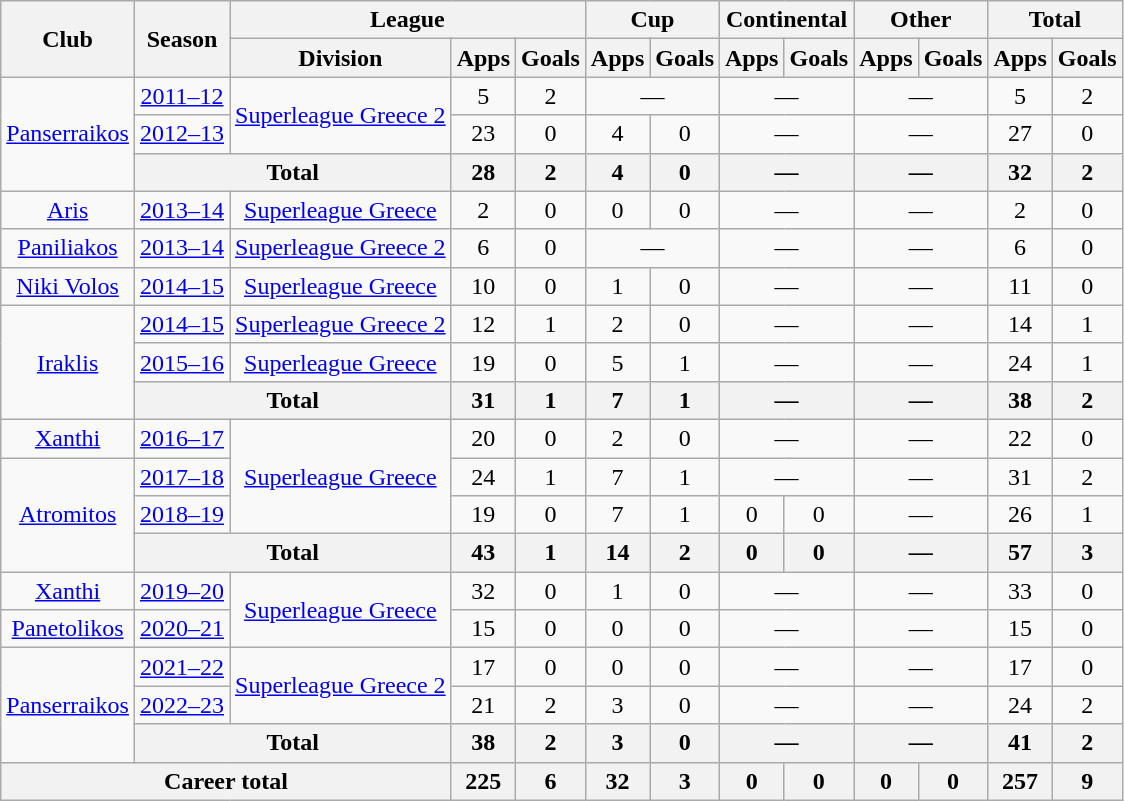<table class="wikitable" style="text-align:center">
<tr>
<th rowspan=2>Club</th>
<th rowspan=2>Season</th>
<th colspan=3>League</th>
<th colspan=2>Cup</th>
<th colspan=2>Continental</th>
<th colspan=2>Other</th>
<th colspan=2>Total</th>
</tr>
<tr>
<th>Division</th>
<th>Apps</th>
<th>Goals</th>
<th>Apps</th>
<th>Goals</th>
<th>Apps</th>
<th>Goals</th>
<th>Apps</th>
<th>Goals</th>
<th>Apps</th>
<th>Goals</th>
</tr>
<tr>
<td rowspan="3"><a href='#'>Panserraikos</a></td>
<td><a href='#'>2011–12</a></td>
<td rowspan="2"><a href='#'>Superleague Greece 2</a></td>
<td>5</td>
<td>2</td>
<td colspan="2">—</td>
<td colspan="2">—</td>
<td colspan="2">—</td>
<td>5</td>
<td>2</td>
</tr>
<tr>
<td><a href='#'>2012–13</a></td>
<td>23</td>
<td>0</td>
<td>4</td>
<td>0</td>
<td colspan="2">—</td>
<td colspan="2">—</td>
<td>27</td>
<td>0</td>
</tr>
<tr>
<th colspan="2">Total</th>
<th>28</th>
<th>2</th>
<th>4</th>
<th>0</th>
<th colspan="2">—</th>
<th colspan="2">—</th>
<th>32</th>
<th>2</th>
</tr>
<tr>
<td><a href='#'>Aris</a></td>
<td><a href='#'>2013–14</a></td>
<td><a href='#'>Superleague Greece</a></td>
<td>2</td>
<td>0</td>
<td>0</td>
<td>0</td>
<td colspan="2">—</td>
<td colspan="2">—</td>
<td>2</td>
<td>0</td>
</tr>
<tr>
<td><a href='#'>Paniliakos</a></td>
<td><a href='#'>2013–14</a></td>
<td><a href='#'>Superleague Greece 2</a></td>
<td>6</td>
<td>0</td>
<td colspan="2">—</td>
<td colspan="2">—</td>
<td colspan="2">—</td>
<td>6</td>
<td>0</td>
</tr>
<tr>
<td><a href='#'>Niki Volos</a></td>
<td><a href='#'>2014–15</a></td>
<td><a href='#'>Superleague Greece</a></td>
<td>10</td>
<td>0</td>
<td>1</td>
<td>0</td>
<td colspan="2">—</td>
<td colspan="2">—</td>
<td>11</td>
<td>0</td>
</tr>
<tr>
<td rowspan="3"><a href='#'>Iraklis</a></td>
<td><a href='#'>2014–15</a></td>
<td><a href='#'>Superleague Greece 2</a></td>
<td>12</td>
<td>1</td>
<td>2</td>
<td>0</td>
<td colspan="2">—</td>
<td colspan="2">—</td>
<td>14</td>
<td>1</td>
</tr>
<tr>
<td><a href='#'>2015–16</a></td>
<td><a href='#'>Superleague Greece</a></td>
<td>19</td>
<td>0</td>
<td>5</td>
<td>1</td>
<td colspan="2">—</td>
<td colspan="2">—</td>
<td>24</td>
<td>1</td>
</tr>
<tr>
<th colspan="2">Total</th>
<th>31</th>
<th>1</th>
<th>7</th>
<th>1</th>
<th colspan="2">—</th>
<th colspan="2">—</th>
<th>38</th>
<th>2</th>
</tr>
<tr>
<td><a href='#'>Xanthi</a></td>
<td><a href='#'>2016–17</a></td>
<td rowspan="3"><a href='#'>Superleague Greece</a></td>
<td>20</td>
<td>0</td>
<td>2</td>
<td>0</td>
<td colspan="2">—</td>
<td colspan="2">—</td>
<td>22</td>
<td>0</td>
</tr>
<tr>
<td rowspan="3"><a href='#'>Atromitos</a></td>
<td><a href='#'>2017–18</a></td>
<td>24</td>
<td>1</td>
<td>7</td>
<td>1</td>
<td colspan="2">—</td>
<td colspan="2">—</td>
<td>31</td>
<td>2</td>
</tr>
<tr>
<td><a href='#'>2018–19</a></td>
<td>19</td>
<td>0</td>
<td>7</td>
<td>1</td>
<td>0</td>
<td>0</td>
<td colspan="2">—</td>
<td>26</td>
<td>1</td>
</tr>
<tr>
<th colspan="2">Total</th>
<th>43</th>
<th>1</th>
<th>14</th>
<th>2</th>
<th>0</th>
<th>0</th>
<th colspan="2">—</th>
<th>57</th>
<th>3</th>
</tr>
<tr>
<td><a href='#'>Xanthi</a></td>
<td><a href='#'>2019–20</a></td>
<td rowspan="2"><a href='#'>Superleague Greece</a></td>
<td>32</td>
<td>0</td>
<td>1</td>
<td>0</td>
<td colspan="2">—</td>
<td colspan="2">—</td>
<td>33</td>
<td>0</td>
</tr>
<tr>
<td><a href='#'>Panetolikos</a></td>
<td><a href='#'>2020–21</a></td>
<td>15</td>
<td>0</td>
<td>0</td>
<td>0</td>
<td colspan="2">—</td>
<td colspan="2">—</td>
<td>15</td>
<td>0</td>
</tr>
<tr>
<td rowspan="3"><a href='#'>Panserraikos</a></td>
<td><a href='#'>2021–22</a></td>
<td rowspan="2"><a href='#'>Superleague Greece 2</a></td>
<td>17</td>
<td>0</td>
<td>0</td>
<td>0</td>
<td colspan="2">—</td>
<td colspan="2">—</td>
<td>17</td>
<td>0</td>
</tr>
<tr>
<td><a href='#'>2022–23</a></td>
<td>21</td>
<td>2</td>
<td>3</td>
<td>0</td>
<td colspan="2">—</td>
<td colspan="2">—</td>
<td>24</td>
<td>2</td>
</tr>
<tr>
<th colspan="2">Total</th>
<th>38</th>
<th>2</th>
<th>3</th>
<th>0</th>
<th colspan="2">—</th>
<th colspan="2">—</th>
<th>41</th>
<th>2</th>
</tr>
<tr>
<th colspan="3">Career total</th>
<th>225</th>
<th>6</th>
<th>32</th>
<th>3</th>
<th>0</th>
<th>0</th>
<th>0</th>
<th>0</th>
<th>257</th>
<th>9</th>
</tr>
</table>
